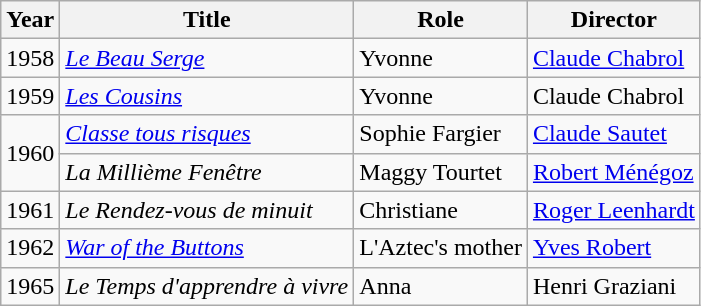<table class="wikitable sortable">
<tr>
<th>Year</th>
<th>Title</th>
<th>Role</th>
<th>Director</th>
</tr>
<tr>
<td>1958</td>
<td><em><a href='#'>Le Beau Serge</a></em></td>
<td>Yvonne</td>
<td><a href='#'>Claude Chabrol</a></td>
</tr>
<tr>
<td>1959</td>
<td><em><a href='#'>Les Cousins</a></em></td>
<td>Yvonne</td>
<td>Claude Chabrol</td>
</tr>
<tr>
<td rowspan=2>1960</td>
<td><em><a href='#'>Classe tous risques</a></em></td>
<td>Sophie Fargier</td>
<td><a href='#'>Claude Sautet</a></td>
</tr>
<tr>
<td><em>La Millième Fenêtre</em></td>
<td>Maggy Tourtet</td>
<td><a href='#'>Robert Ménégoz</a></td>
</tr>
<tr>
<td>1961</td>
<td><em>Le Rendez-vous de minuit</em></td>
<td>Christiane</td>
<td><a href='#'>Roger Leenhardt</a></td>
</tr>
<tr>
<td>1962</td>
<td><em><a href='#'>War of the Buttons</a></em></td>
<td>L'Aztec's mother</td>
<td><a href='#'>Yves Robert</a></td>
</tr>
<tr>
<td>1965</td>
<td><em>Le Temps d'apprendre à vivre</em></td>
<td>Anna</td>
<td>Henri Graziani</td>
</tr>
</table>
